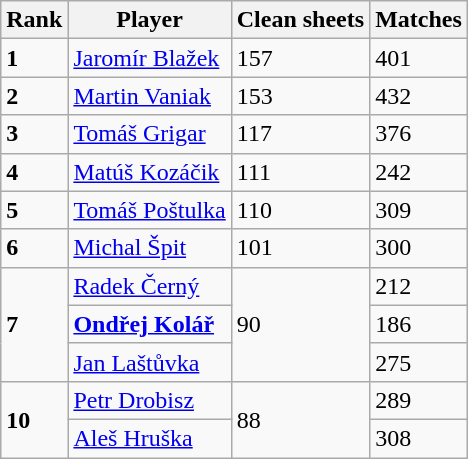<table class="wikitable">
<tr>
<th>Rank</th>
<th>Player</th>
<th>Clean sheets</th>
<th>Matches</th>
</tr>
<tr>
<td><strong>1</strong></td>
<td> <a href='#'>Jaromír Blažek</a></td>
<td>157</td>
<td>401</td>
</tr>
<tr>
<td><strong>2</strong></td>
<td> <a href='#'>Martin Vaniak</a></td>
<td>153</td>
<td>432</td>
</tr>
<tr>
<td><strong>3</strong></td>
<td> <a href='#'>Tomáš Grigar</a></td>
<td>117</td>
<td>376</td>
</tr>
<tr>
<td><strong>4</strong></td>
<td> <a href='#'>Matúš Kozáčik</a></td>
<td>111</td>
<td>242</td>
</tr>
<tr>
<td><strong>5</strong></td>
<td> <a href='#'>Tomáš Poštulka</a></td>
<td>110</td>
<td>309</td>
</tr>
<tr>
<td><strong>6</strong></td>
<td> <a href='#'>Michal Špit</a></td>
<td>101</td>
<td>300</td>
</tr>
<tr>
<td rowspan="3"><strong>7</strong></td>
<td> <a href='#'>Radek Černý</a></td>
<td rowspan="3">90</td>
<td>212</td>
</tr>
<tr>
<td> <strong><a href='#'>Ondřej Kolář</a></strong></td>
<td>186</td>
</tr>
<tr>
<td> <a href='#'>Jan Laštůvka</a></td>
<td>275</td>
</tr>
<tr>
<td rowspan="2"><strong>10</strong></td>
<td> <a href='#'>Petr Drobisz</a></td>
<td rowspan="2">88</td>
<td>289</td>
</tr>
<tr>
<td> <a href='#'>Aleš Hruška</a></td>
<td>308</td>
</tr>
</table>
